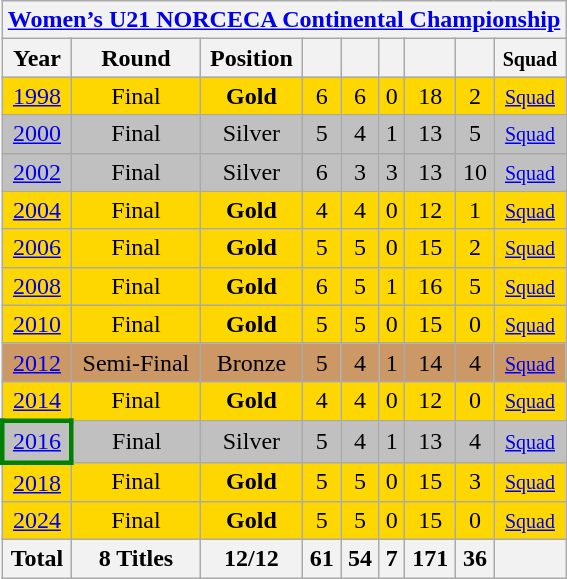<table class="wikitable" style="text-align: center;">
<tr>
<th colspan=9><a href='#'>Women’s U21 NORCECA Continental Championship</a></th>
</tr>
<tr>
<th>Year</th>
<th>Round</th>
<th>Position</th>
<th></th>
<th></th>
<th></th>
<th></th>
<th></th>
<th><small>Squad</small></th>
</tr>
<tr bgcolor=gold>
<td> <a href='#'>1998</a></td>
<td>Final</td>
<td><strong>Gold</strong></td>
<td>6</td>
<td>6</td>
<td>0</td>
<td>18</td>
<td>2</td>
<td><small><a href='#'>Squad</a></small></td>
</tr>
<tr bgcolor=silver>
<td> <a href='#'>2000</a></td>
<td>Final</td>
<td>Silver</td>
<td>5</td>
<td>4</td>
<td>1</td>
<td>13</td>
<td>5</td>
<td><small><a href='#'>Squad</a></small></td>
</tr>
<tr bgcolor=silver>
<td> <a href='#'>2002</a></td>
<td>Final</td>
<td>Silver</td>
<td>6</td>
<td>3</td>
<td>3</td>
<td>13</td>
<td>10</td>
<td><small><a href='#'>Squad</a></small></td>
</tr>
<tr bgcolor=gold>
<td> <a href='#'>2004</a></td>
<td>Final</td>
<td><strong>Gold</strong></td>
<td>4</td>
<td>4</td>
<td>0</td>
<td>12</td>
<td>1</td>
<td><small><a href='#'>Squad</a></small></td>
</tr>
<tr bgcolor=gold>
<td> <a href='#'>2006</a></td>
<td>Final</td>
<td><strong>Gold</strong></td>
<td>5</td>
<td>5</td>
<td>0</td>
<td>15</td>
<td>2</td>
<td><small><a href='#'>Squad</a></small></td>
</tr>
<tr bgcolor=gold>
<td> <a href='#'>2008</a></td>
<td>Final</td>
<td><strong>Gold</strong></td>
<td>6</td>
<td>5</td>
<td>1</td>
<td>16</td>
<td>5</td>
<td><small><a href='#'>Squad</a></small></td>
</tr>
<tr bgcolor=gold>
<td> <a href='#'>2010</a></td>
<td>Final</td>
<td><strong>Gold</strong></td>
<td>5</td>
<td>5</td>
<td>0</td>
<td>15</td>
<td>0</td>
<td><small><a href='#'>Squad</a></small></td>
</tr>
<tr bgcolor=cc9966>
<td> <a href='#'>2012</a></td>
<td>Semi-Final</td>
<td>Bronze</td>
<td>5</td>
<td>4</td>
<td>1</td>
<td>14</td>
<td>4</td>
<td><small><a href='#'>Squad</a></small></td>
</tr>
<tr bgcolor=gold>
<td> <a href='#'>2014</a></td>
<td>Final</td>
<td><strong>Gold</strong></td>
<td>4</td>
<td>4</td>
<td>0</td>
<td>12</td>
<td>0</td>
<td><small><a href='#'>Squad</a></small></td>
</tr>
<tr bgcolor=silver>
<td style="border:3px solid green"> <a href='#'>2016</a></td>
<td>Final</td>
<td>Silver</td>
<td>5</td>
<td>4</td>
<td>1</td>
<td>13</td>
<td>4</td>
<td><small> <a href='#'>Squad</a></small></td>
</tr>
<tr bgcolor=gold>
<td> <a href='#'>2018</a></td>
<td>Final</td>
<td><strong>Gold</strong></td>
<td>5</td>
<td>5</td>
<td>0</td>
<td>15</td>
<td>3</td>
<td><small> <a href='#'>Squad</a></small></td>
</tr>
<tr bgcolor=gold>
<td> <a href='#'>2024</a></td>
<td>Final</td>
<td><strong>Gold</strong></td>
<td>5</td>
<td>5</td>
<td>0</td>
<td>15</td>
<td>0</td>
<td><small> <a href='#'>Squad</a></small></td>
</tr>
<tr>
<th>Total</th>
<th>8 Titles</th>
<th>12/12</th>
<th>61</th>
<th>54</th>
<th>7</th>
<th>171</th>
<th>36</th>
<th></th>
</tr>
</table>
